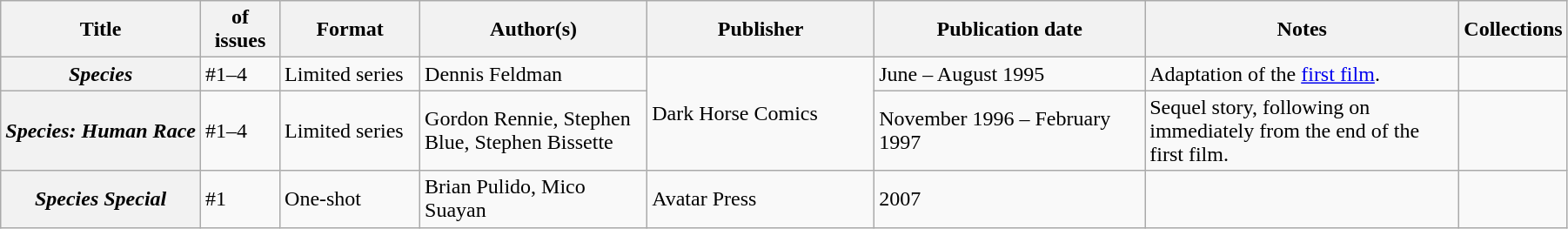<table class="wikitable">
<tr>
<th>Title</th>
<th style="width:40pt"> of issues</th>
<th style="width:75pt">Format</th>
<th style="width:125pt">Author(s)</th>
<th style="width:125pt">Publisher</th>
<th style="width:150pt">Publication date</th>
<th style="width:175pt">Notes</th>
<th>Collections</th>
</tr>
<tr>
<th><em>Species</em></th>
<td>#1–4</td>
<td>Limited series</td>
<td>Dennis Feldman</td>
<td rowspan="2">Dark Horse Comics</td>
<td>June – August 1995</td>
<td>Adaptation of the <a href='#'>first film</a>.</td>
<td></td>
</tr>
<tr>
<th><em>Species: Human Race</em></th>
<td>#1–4</td>
<td>Limited series</td>
<td>Gordon Rennie, Stephen Blue, Stephen Bissette</td>
<td>November 1996 – February 1997</td>
<td>Sequel story, following on immediately from the end of the first film.</td>
<td></td>
</tr>
<tr>
<th><em>Species Special</em></th>
<td>#1</td>
<td>One-shot</td>
<td>Brian Pulido, Mico Suayan</td>
<td>Avatar Press</td>
<td>2007</td>
<td></td>
<td></td>
</tr>
</table>
